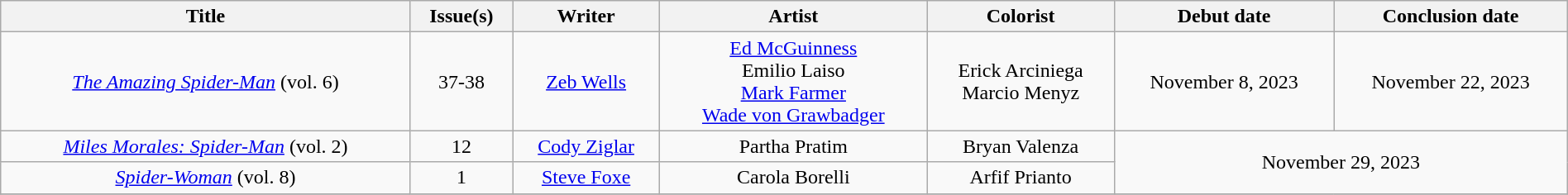<table class="wikitable" style="text-align:center; width:100%">
<tr>
<th scope="col">Title</th>
<th scope="col">Issue(s)</th>
<th scope="col">Writer</th>
<th scope="col">Artist</th>
<th scope="col">Colorist</th>
<th scope="col">Debut date</th>
<th scope="col">Conclusion date</th>
</tr>
<tr>
<td><em><a href='#'>The Amazing Spider-Man</a></em> (vol. 6)</td>
<td>37-38</td>
<td><a href='#'>Zeb Wells</a></td>
<td><a href='#'>Ed McGuinness</a><br>Emilio Laiso<br><a href='#'>Mark Farmer</a><br><a href='#'>Wade von Grawbadger</a></td>
<td>Erick Arciniega<br>Marcio Menyz</td>
<td>November 8, 2023</td>
<td>November 22, 2023</td>
</tr>
<tr>
<td><em><a href='#'>Miles Morales: Spider-Man</a></em> (vol. 2)</td>
<td>12</td>
<td><a href='#'>Cody Ziglar</a></td>
<td>Partha Pratim</td>
<td>Bryan Valenza</td>
<td rowspan="2" colspan="2">November 29, 2023</td>
</tr>
<tr>
<td><em><a href='#'>Spider-Woman</a></em> (vol. 8)</td>
<td>1</td>
<td><a href='#'>Steve Foxe</a></td>
<td>Carola Borelli</td>
<td>Arfif Prianto</td>
</tr>
<tr>
</tr>
</table>
